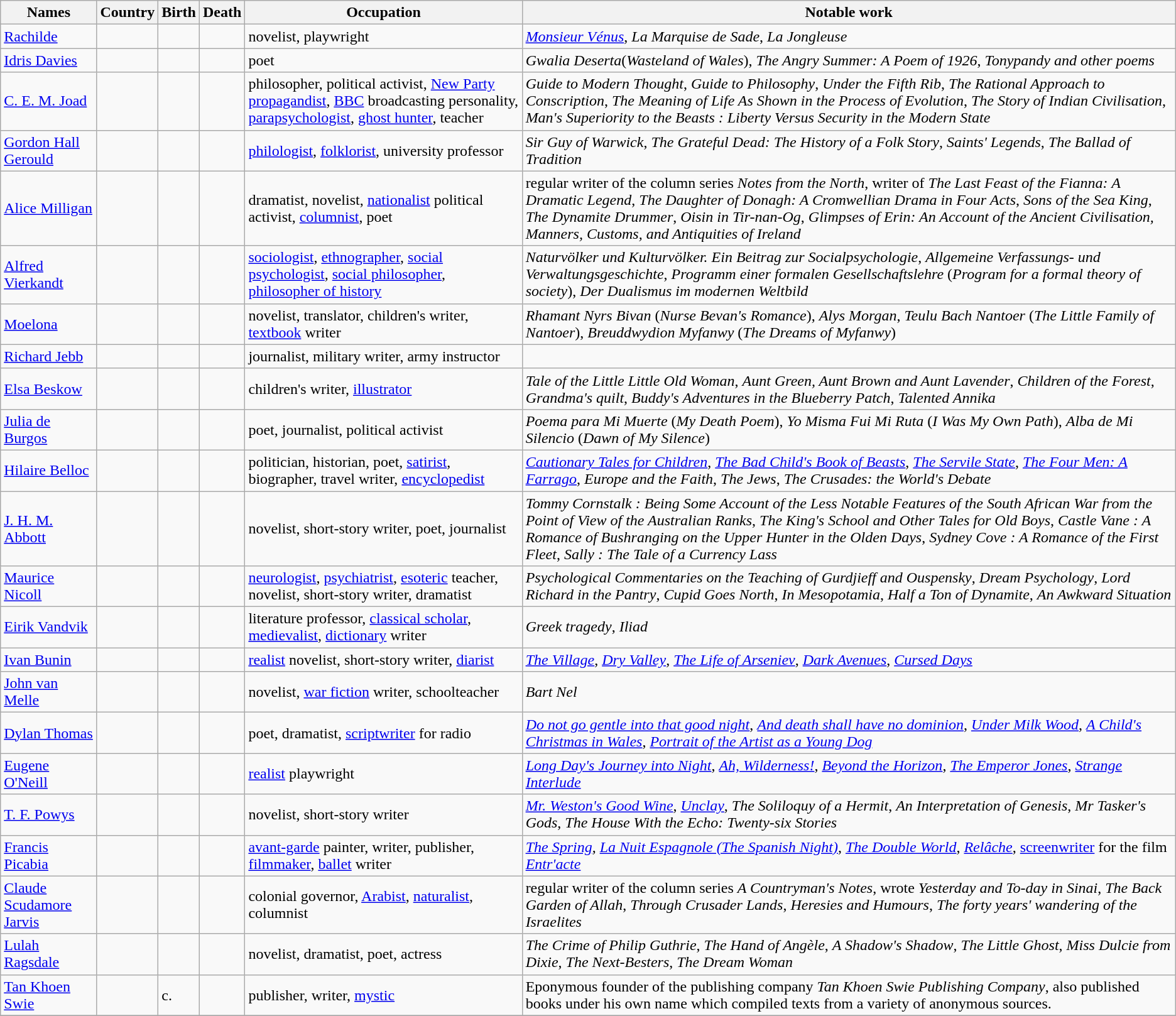<table class="wikitable sortable" border="1" style="border-spacing:0; style="width:100%;">
<tr>
<th>Names</th>
<th>Country</th>
<th>Birth</th>
<th>Death</th>
<th>Occupation</th>
<th>Notable work</th>
</tr>
<tr>
<td><a href='#'>Rachilde</a></td>
<td></td>
<td></td>
<td></td>
<td>novelist, playwright</td>
<td><em><a href='#'>Monsieur Vénus</a></em>, <em>La Marquise de Sade</em>, <em>La Jongleuse</em></td>
</tr>
<tr>
<td><a href='#'>Idris Davies</a></td>
<td></td>
<td></td>
<td></td>
<td>poet</td>
<td><em>Gwalia Deserta</em>(<em>Wasteland of Wales</em>), <em>The Angry Summer: A Poem of 1926</em>, <em>Tonypandy and other poems</em></td>
</tr>
<tr>
<td><a href='#'>C. E. M. Joad</a></td>
<td></td>
<td></td>
<td></td>
<td>philosopher, political activist, <a href='#'>New Party</a> <a href='#'>propagandist</a>, <a href='#'>BBC</a> broadcasting personality, <a href='#'>parapsychologist</a>, <a href='#'>ghost hunter</a>,  teacher</td>
<td><em>Guide to Modern Thought</em>, <em>Guide to Philosophy</em>, <em>Under the Fifth Rib</em>, <em>The Rational Approach to Conscription</em>, <em>The Meaning of Life As Shown in the Process of Evolution</em>, <em>The Story of Indian Civilisation</em>, <em>Man's Superiority to the Beasts : Liberty Versus Security in the Modern State</em></td>
</tr>
<tr>
<td><a href='#'>Gordon Hall Gerould</a></td>
<td></td>
<td></td>
<td></td>
<td><a href='#'>philologist</a>, <a href='#'>folklorist</a>, university professor</td>
<td><em>Sir Guy of Warwick</em>, <em>The Grateful Dead: The History of a Folk Story</em>, <em>Saints' Legends</em>, <em>The Ballad of Tradition</em></td>
</tr>
<tr>
<td><a href='#'>Alice Milligan</a></td>
<td></td>
<td></td>
<td></td>
<td>dramatist, novelist, <a href='#'>nationalist</a> political activist, <a href='#'>columnist</a>, poet</td>
<td>regular writer of the column series <em>Notes from the North</em>, writer of <em>The Last Feast of the Fianna: A Dramatic Legend</em>, <em>The Daughter of Donagh: A Cromwellian Drama in Four Acts</em>, <em>Sons of the Sea King</em>, <em>The Dynamite Drummer</em>, <em>Oisin in Tir-nan-Og</em>, <em>Glimpses of Erin: An Account of the Ancient Civilisation, Manners, Customs, and Antiquities of Ireland</em></td>
</tr>
<tr>
<td><a href='#'>Alfred Vierkandt</a></td>
<td></td>
<td></td>
<td></td>
<td><a href='#'>sociologist</a>, <a href='#'>ethnographer</a>,  <a href='#'>social psychologist</a>, <a href='#'>social philosopher</a>, <a href='#'>philosopher of history</a></td>
<td><em>Naturvölker und Kulturvölker. Ein Beitrag zur Socialpsychologie</em>, <em>Allgemeine Verfassungs- und Verwaltungsgeschichte</em>, <em>Programm einer formalen Gesellschaftslehre</em> (<em>Program for a formal theory of society</em>), <em>Der Dualismus im modernen Weltbild</em></td>
</tr>
<tr>
<td><a href='#'>Moelona</a></td>
<td></td>
<td></td>
<td></td>
<td>novelist, translator, children's writer, <a href='#'>textbook</a> writer</td>
<td><em>Rhamant Nyrs Bivan</em> (<em>Nurse Bevan's Romance</em>), <em>Alys Morgan</em>, <em>Teulu Bach Nantoer</em> (<em>The Little Family of Nantoer</em>), <em>Breuddwydion Myfanwy</em> (<em>The Dreams of Myfanwy</em>)</td>
</tr>
<tr>
<td><a href='#'>Richard Jebb</a></td>
<td></td>
<td></td>
<td></td>
<td>journalist, military writer, army instructor</td>
</tr>
<tr>
<td><a href='#'>Elsa Beskow</a></td>
<td></td>
<td></td>
<td></td>
<td>children's writer, <a href='#'>illustrator</a></td>
<td><em>Tale of the Little Little Old Woman</em>, <em>Aunt Green, Aunt Brown and Aunt Lavender</em>, <em>Children of the Forest</em>, <em>Grandma's quilt</em>, <em>Buddy's Adventures in the Blueberry Patch</em>, <em>Talented Annika</em></td>
</tr>
<tr>
<td><a href='#'>Julia de Burgos</a></td>
<td></td>
<td></td>
<td></td>
<td>poet, journalist, political activist</td>
<td><em>Poema para Mi Muerte</em> (<em>My Death Poem</em>), <em>Yo Misma Fui Mi Ruta</em> (<em>I Was My Own Path</em>), <em>Alba de Mi Silencio</em> (<em>Dawn of My Silence</em>)</td>
</tr>
<tr>
<td><a href='#'>Hilaire Belloc</a></td>
<td></td>
<td></td>
<td></td>
<td>politician, historian, poet, <a href='#'>satirist</a>, biographer, travel writer, <a href='#'>encyclopedist</a></td>
<td><em><a href='#'>Cautionary Tales for Children</a></em>, <em><a href='#'>The Bad Child's Book of Beasts</a></em>, <em><a href='#'>The Servile State</a></em>, <em><a href='#'>The Four Men: A Farrago</a></em>, <em>Europe and the Faith</em>, <em>The Jews</em>, <em>The Crusades: the World's Debate</em></td>
</tr>
<tr>
<td><a href='#'>J. H. M. Abbott</a></td>
<td></td>
<td></td>
<td></td>
<td>novelist, short-story writer, poet, journalist</td>
<td><em>Tommy Cornstalk : Being Some Account of the Less Notable Features of the South African War from the Point of View of the Australian Ranks</em>, <em>The King's School and Other Tales for Old Boys</em>, <em>Castle Vane : A Romance of Bushranging on the Upper Hunter in the Olden Days</em>, <em>Sydney Cove : A Romance of the First Fleet</em>, <em>Sally : The Tale of a Currency Lass</em></td>
</tr>
<tr>
<td><a href='#'>Maurice Nicoll</a></td>
<td></td>
<td></td>
<td></td>
<td><a href='#'>neurologist</a>, <a href='#'>psychiatrist</a>, <a href='#'>esoteric</a> teacher, novelist, short-story writer, dramatist</td>
<td><em>Psychological Commentaries on the Teaching of Gurdjieff and Ouspensky</em>, <em>Dream Psychology</em>, <em>Lord Richard in the Pantry</em>, <em>Cupid Goes North</em>, <em>In Mesopotamia</em>, <em>Half a Ton of Dynamite</em>, <em>An Awkward Situation</em></td>
</tr>
<tr>
<td><a href='#'>Eirik Vandvik</a></td>
<td></td>
<td></td>
<td></td>
<td>literature professor, <a href='#'>classical scholar</a>, <a href='#'>medievalist</a>, <a href='#'>dictionary</a> writer</td>
<td><em>Greek tragedy</em>, <em>Iliad</em></td>
</tr>
<tr>
<td><a href='#'>Ivan Bunin</a></td>
<td></td>
<td></td>
<td></td>
<td><a href='#'>realist</a> novelist, short-story writer, <a href='#'>diarist</a></td>
<td><em><a href='#'>The Village</a></em>, <em><a href='#'>Dry Valley</a></em>, <em><a href='#'>The Life of Arseniev</a></em>, <em><a href='#'>Dark Avenues</a></em>, <em><a href='#'>Cursed Days</a></em></td>
</tr>
<tr>
<td><a href='#'>John van Melle</a></td>
<td></td>
<td></td>
<td></td>
<td>novelist, <a href='#'>war fiction</a> writer, schoolteacher</td>
<td><em>Bart Nel</em></td>
</tr>
<tr>
<td><a href='#'>Dylan Thomas</a></td>
<td></td>
<td></td>
<td></td>
<td>poet, dramatist, <a href='#'>scriptwriter</a> for radio</td>
<td><em><a href='#'>Do not go gentle into that good night</a></em>, <em><a href='#'>And death shall have no dominion</a></em>, <em><a href='#'>Under Milk Wood</a></em>, <em><a href='#'>A Child's Christmas in Wales</a></em>, <em><a href='#'>Portrait of the Artist as a Young Dog</a></em></td>
</tr>
<tr>
<td><a href='#'>Eugene O'Neill</a></td>
<td></td>
<td></td>
<td></td>
<td><a href='#'>realist</a> playwright</td>
<td><em><a href='#'>Long Day's Journey into Night</a></em>, <em><a href='#'>Ah, Wilderness!</a></em>, <em><a href='#'>Beyond the Horizon</a></em>, <em><a href='#'>The Emperor Jones</a></em>, <em><a href='#'>Strange Interlude</a></em></td>
</tr>
<tr>
<td><a href='#'>T. F. Powys</a></td>
<td></td>
<td></td>
<td></td>
<td>novelist, short-story writer</td>
<td><em><a href='#'>Mr. Weston's Good Wine</a></em>, <em><a href='#'>Unclay</a></em>, <em>The Soliloquy of a Hermit</em>, <em>An Interpretation of Genesis</em>, <em>Mr Tasker's Gods</em>, <em>The House With the Echo: Twenty-six Stories</em></td>
</tr>
<tr>
<td><a href='#'>Francis Picabia</a></td>
<td></td>
<td></td>
<td></td>
<td><a href='#'>avant-garde</a> painter, writer, publisher, <a href='#'>filmmaker</a>, <a href='#'>ballet</a> writer</td>
<td><em><a href='#'>The Spring</a></em>, <em><a href='#'>La Nuit Espagnole (The Spanish Night)</a></em>, <em><a href='#'>The Double World</a></em>, <em><a href='#'>Relâche</a></em>, <a href='#'>screenwriter</a> for the film <em><a href='#'>Entr'acte</a></em></td>
</tr>
<tr>
<td><a href='#'>Claude Scudamore Jarvis</a></td>
<td></td>
<td></td>
<td></td>
<td>colonial governor, <a href='#'>Arabist</a>, <a href='#'>naturalist</a>, columnist</td>
<td>regular writer of the column series <em>A Countryman's Notes</em>, wrote <em>Yesterday and To-day in Sinai</em>, <em>The Back Garden of Allah</em>, <em>Through Crusader Lands</em>, <em>Heresies and Humours</em>, <em>The forty years' wandering of the Israelites</em></td>
</tr>
<tr>
<td><a href='#'>Lulah Ragsdale</a></td>
<td></td>
<td></td>
<td></td>
<td>novelist, dramatist, poet, actress</td>
<td><em>The Crime of Philip Guthrie</em>, <em>The Hand of Angèle</em>, <em>A Shadow's Shadow</em>, <em>The Little Ghost</em>, <em>Miss Dulcie from Dixie</em>, <em>The Next-Besters</em>, <em>The Dream Woman</em></td>
</tr>
<tr>
<td><a href='#'>Tan Khoen Swie</a></td>
<td></td>
<td>c. </td>
<td></td>
<td>publisher, writer, <a href='#'>mystic</a></td>
<td>Eponymous founder of the publishing company <em>Tan Khoen Swie Publishing Company</em>, also published books under his own name which compiled texts from a variety of anonymous sources.</td>
</tr>
<tr>
</tr>
<tr>
</tr>
</table>
